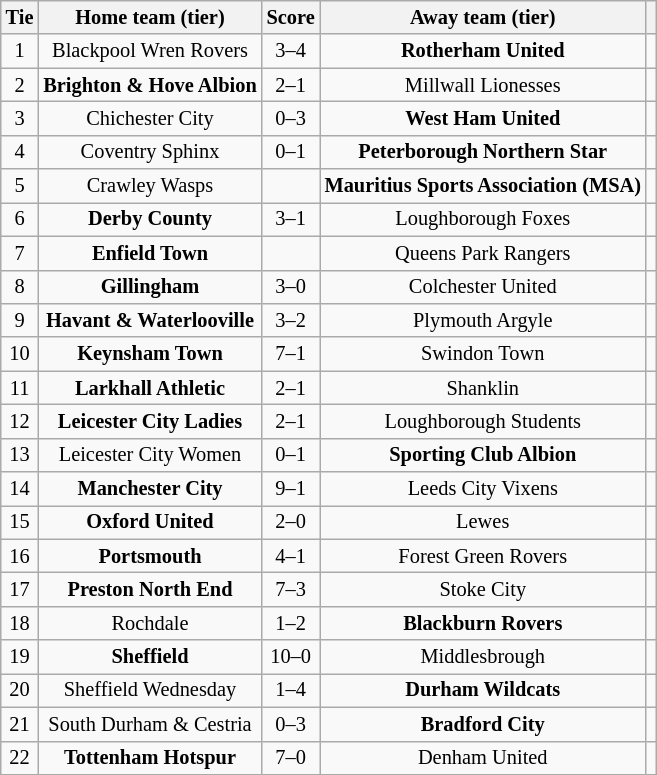<table class="wikitable" style="text-align:center; font-size:85%">
<tr>
<th>Tie</th>
<th>Home team (tier)</th>
<th>Score</th>
<th>Away team (tier)</th>
<th></th>
</tr>
<tr>
<td align="center">1</td>
<td>Blackpool Wren Rovers</td>
<td>3–4</td>
<td><strong>Rotherham United</strong></td>
<td></td>
</tr>
<tr>
<td align="center">2</td>
<td><strong>Brighton & Hove Albion</strong></td>
<td>2–1</td>
<td>Millwall Lionesses</td>
<td></td>
</tr>
<tr>
<td align="center">3</td>
<td>Chichester City</td>
<td align="center">0–3</td>
<td><strong>West Ham United</strong></td>
<td></td>
</tr>
<tr>
<td align="center">4</td>
<td>Coventry Sphinx</td>
<td align="center">0–1</td>
<td><strong>Peterborough Northern Star</strong></td>
<td></td>
</tr>
<tr>
<td align="center">5</td>
<td>Crawley Wasps</td>
<td align="center"></td>
<td><strong>Mauritius Sports Association (MSA)</strong></td>
<td></td>
</tr>
<tr>
<td align="center">6</td>
<td><strong>Derby County</strong></td>
<td>3–1 </td>
<td>Loughborough Foxes</td>
<td></td>
</tr>
<tr>
<td align="center">7</td>
<td><strong>Enfield Town</strong></td>
<td></td>
<td>Queens Park Rangers</td>
<td></td>
</tr>
<tr>
<td align="center">8</td>
<td><strong>Gillingham</strong></td>
<td align="center">3–0</td>
<td>Colchester United</td>
<td></td>
</tr>
<tr>
<td align="center">9</td>
<td><strong>Havant & Waterlooville</strong></td>
<td>3–2</td>
<td>Plymouth Argyle</td>
<td></td>
</tr>
<tr>
<td align="center">10</td>
<td><strong>Keynsham Town</strong></td>
<td>7–1</td>
<td>Swindon Town</td>
<td></td>
</tr>
<tr>
<td align="center">11</td>
<td><strong>Larkhall Athletic</strong></td>
<td>2–1</td>
<td>Shanklin</td>
<td></td>
</tr>
<tr>
<td align="center">12</td>
<td><strong>Leicester City Ladies</strong></td>
<td>2–1</td>
<td>Loughborough Students</td>
<td></td>
</tr>
<tr>
<td align="center">13</td>
<td>Leicester City Women</td>
<td align="center">0–1</td>
<td><strong>Sporting Club Albion</strong></td>
<td></td>
</tr>
<tr>
<td align="center">14</td>
<td><strong>Manchester City</strong></td>
<td>9–1</td>
<td>Leeds City Vixens</td>
<td></td>
</tr>
<tr>
<td align="center">15</td>
<td><strong>Oxford United</strong></td>
<td align="center">2–0</td>
<td>Lewes</td>
<td></td>
</tr>
<tr>
<td align="center">16</td>
<td><strong>Portsmouth</strong></td>
<td>4–1</td>
<td>Forest Green Rovers</td>
<td></td>
</tr>
<tr>
<td align="center">17</td>
<td><strong>Preston North End</strong></td>
<td>7–3</td>
<td>Stoke City</td>
<td></td>
</tr>
<tr>
<td align="center">18</td>
<td>Rochdale</td>
<td>1–2</td>
<td><strong>Blackburn Rovers</strong></td>
<td></td>
</tr>
<tr>
<td align="center">19</td>
<td><strong>Sheffield</strong></td>
<td align="center">10–0</td>
<td>Middlesbrough</td>
<td></td>
</tr>
<tr>
<td align="center">20</td>
<td>Sheffield Wednesday</td>
<td>1–4</td>
<td><strong>Durham Wildcats</strong></td>
<td></td>
</tr>
<tr>
<td align="center">21</td>
<td>South Durham & Cestria</td>
<td align="center">0–3</td>
<td><strong>Bradford City</strong></td>
<td></td>
</tr>
<tr>
<td align="center">22</td>
<td><strong>Tottenham Hotspur</strong></td>
<td align="center">7–0</td>
<td>Denham United</td>
<td></td>
</tr>
</table>
